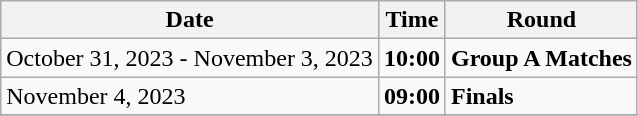<table class="wikitable">
<tr>
<th>Date</th>
<th>Time</th>
<th>Round</th>
</tr>
<tr>
<td>October 31, 2023 - November 3, 2023</td>
<td><strong>10:00</strong></td>
<td><strong>Group A Matches</strong></td>
</tr>
<tr>
<td>November 4, 2023</td>
<td><strong>09:00</strong></td>
<td><strong>Finals</strong></td>
</tr>
<tr>
</tr>
</table>
